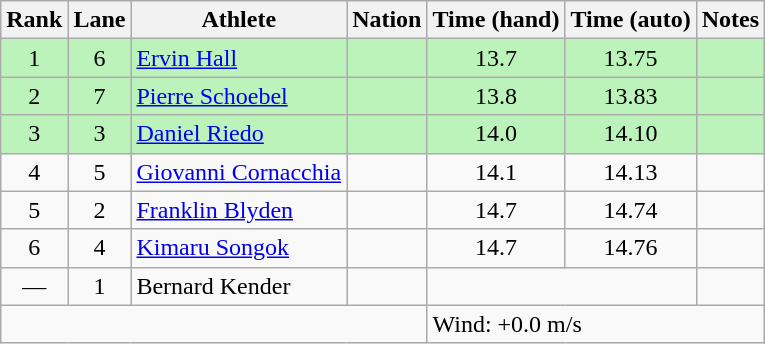<table class="wikitable sortable" style="text-align:center">
<tr>
<th>Rank</th>
<th>Lane</th>
<th>Athlete</th>
<th>Nation</th>
<th>Time (hand)</th>
<th>Time (auto)</th>
<th>Notes</th>
</tr>
<tr bgcolor=bbf3bb>
<td>1</td>
<td>6</td>
<td align=left><a href='#'>Ervin Hall</a></td>
<td align=left></td>
<td>13.7</td>
<td>13.75</td>
<td></td>
</tr>
<tr bgcolor=bbf3bb>
<td>2</td>
<td>7</td>
<td align=left><a href='#'>Pierre Schoebel</a></td>
<td align=left></td>
<td>13.8</td>
<td>13.83</td>
<td></td>
</tr>
<tr bgcolor=bbf3bb>
<td>3</td>
<td>3</td>
<td align=left><a href='#'>Daniel Riedo</a></td>
<td align=left></td>
<td>14.0</td>
<td>14.10</td>
<td></td>
</tr>
<tr>
<td>4</td>
<td>5</td>
<td align=left><a href='#'>Giovanni Cornacchia</a></td>
<td align=left></td>
<td>14.1</td>
<td>14.13</td>
<td></td>
</tr>
<tr>
<td>5</td>
<td>2</td>
<td align=left><a href='#'>Franklin Blyden</a></td>
<td align=left></td>
<td>14.7</td>
<td>14.74</td>
<td></td>
</tr>
<tr>
<td>6</td>
<td>4</td>
<td align=left><a href='#'>Kimaru Songok</a></td>
<td align=left></td>
<td>14.7</td>
<td>14.76</td>
<td></td>
</tr>
<tr>
<td data-sort-value=7>—</td>
<td>1</td>
<td align=left>Bernard Kender</td>
<td align=left></td>
<td colspan=2 data-sort-value=99.9></td>
<td></td>
</tr>
<tr class="sortbottom">
<td colspan=4></td>
<td colspan="3" style="text-align:left;">Wind: +0.0 m/s</td>
</tr>
</table>
